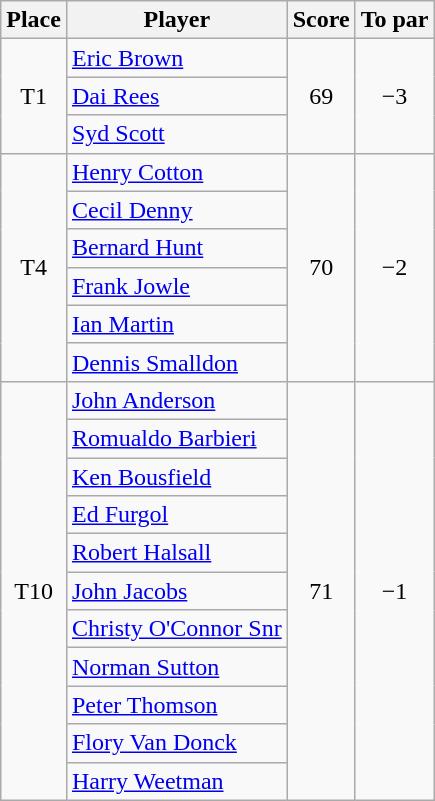<table class="wikitable">
<tr>
<th>Place</th>
<th>Player</th>
<th>Score</th>
<th>To par</th>
</tr>
<tr>
<td rowspan="3" align=center>T1</td>
<td> <a href='#'>Eric Brown</a></td>
<td rowspan="3" align=center>69</td>
<td rowspan="3" align=center>−3</td>
</tr>
<tr>
<td> <a href='#'>Dai Rees</a></td>
</tr>
<tr>
<td> <a href='#'>Syd Scott</a></td>
</tr>
<tr>
<td rowspan="6" align=center>T4</td>
<td> <a href='#'>Henry Cotton</a></td>
<td rowspan="6" align=center>70</td>
<td rowspan="6" align=center>−2</td>
</tr>
<tr>
<td> <a href='#'>Cecil Denny</a></td>
</tr>
<tr>
<td> <a href='#'>Bernard Hunt</a></td>
</tr>
<tr>
<td> <a href='#'>Frank Jowle</a></td>
</tr>
<tr>
<td> <a href='#'>Ian Martin</a></td>
</tr>
<tr>
<td> <a href='#'>Dennis Smalldon</a></td>
</tr>
<tr>
<td rowspan="11" align=center>T10</td>
<td> <a href='#'>John Anderson</a></td>
<td rowspan="11" align=center>71</td>
<td rowspan="11" align=center>−1</td>
</tr>
<tr>
<td> <a href='#'>Romualdo Barbieri</a></td>
</tr>
<tr>
<td> <a href='#'>Ken Bousfield</a></td>
</tr>
<tr>
<td> <a href='#'>Ed Furgol</a></td>
</tr>
<tr>
<td> <a href='#'>Robert Halsall</a></td>
</tr>
<tr>
<td> <a href='#'>John Jacobs</a></td>
</tr>
<tr>
<td> <a href='#'>Christy O'Connor Snr</a></td>
</tr>
<tr>
<td> <a href='#'>Norman Sutton</a></td>
</tr>
<tr>
<td> <a href='#'>Peter Thomson</a></td>
</tr>
<tr>
<td> <a href='#'>Flory Van Donck</a></td>
</tr>
<tr>
<td> <a href='#'>Harry Weetman</a></td>
</tr>
</table>
